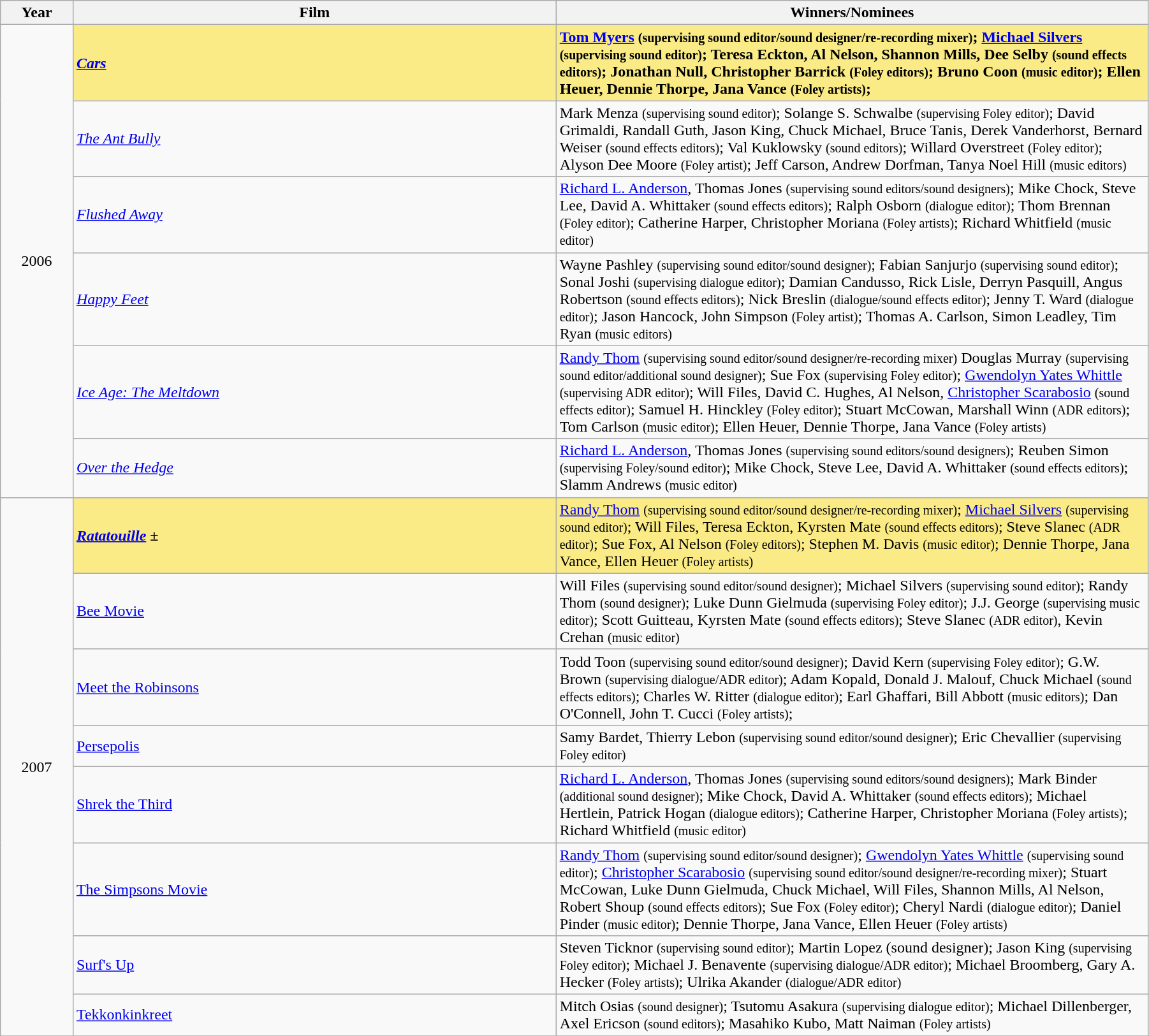<table class="wikitable" width="95%" cellpadding="5">
<tr>
<th width="6%">Year</th>
<th width="40%">Film</th>
<th width="49%">Winners/Nominees</th>
</tr>
<tr>
<td rowspan=6 style="text-align:center">2006<br></td>
<td style="background:#FAEB86;"><strong><em><a href='#'>Cars</a></em></strong></td>
<td style="background:#FAEB86;"><strong><a href='#'>Tom Myers</a> <small>(supervising sound editor/sound designer/re-recording mixer)</small>; <a href='#'>Michael Silvers</a> <small>(supervising sound editor)</small>; Teresa Eckton, Al Nelson, Shannon Mills, Dee Selby <small>(sound effects editors)</small>; Jonathan Null, Christopher Barrick <small>(Foley editors)</small>; Bruno Coon <small>(music editor)</small>; Ellen Heuer, Dennie Thorpe, Jana Vance <small>(Foley artists)</small>;</strong></td>
</tr>
<tr>
<td><em><a href='#'>The Ant Bully</a></em></td>
<td>Mark Menza <small>(supervising sound editor)</small>; Solange S. Schwalbe <small>(supervising Foley editor)</small>; David Grimaldi, Randall Guth, Jason King, Chuck Michael, Bruce Tanis, Derek Vanderhorst, Bernard Weiser <small>(sound effects editors)</small>; Val Kuklowsky <small>(sound editors)</small>; Willard Overstreet <small>(Foley editor)</small>; Alyson Dee Moore <small>(Foley artist)</small>; Jeff Carson, Andrew Dorfman, Tanya Noel Hill <small>(music editors)</small></td>
</tr>
<tr>
<td><em><a href='#'>Flushed Away</a></em></td>
<td><a href='#'>Richard L. Anderson</a>, Thomas Jones <small>(supervising sound editors/sound designers)</small>; Mike Chock, Steve Lee, David A. Whittaker <small>(sound effects editors)</small>; Ralph Osborn <small>(dialogue editor)</small>; Thom Brennan <small>(Foley editor)</small>; Catherine Harper, Christopher Moriana <small>(Foley artists)</small>; Richard Whitfield <small>(music editor)</small></td>
</tr>
<tr>
<td><em><a href='#'>Happy Feet</a></em></td>
<td>Wayne Pashley <small>(supervising sound editor/sound designer)</small>; Fabian Sanjurjo <small>(supervising sound editor)</small>; Sonal Joshi <small>(supervising dialogue editor)</small>; Damian Candusso, Rick Lisle, Derryn Pasquill, Angus Robertson <small>(sound effects editors)</small>; Nick Breslin <small>(dialogue/sound effects editor)</small>; Jenny T. Ward <small>(dialogue editor)</small>; Jason Hancock, John Simpson <small>(Foley artist)</small>; Thomas A. Carlson, Simon Leadley, Tim Ryan <small>(music editors)</small></td>
</tr>
<tr>
<td><em><a href='#'>Ice Age: The Meltdown</a></em></td>
<td><a href='#'>Randy Thom</a> <small>(supervising sound editor/sound designer/re-recording mixer)</small> Douglas Murray <small>(supervising sound editor/additional sound designer)</small>; Sue Fox <small>(supervising Foley editor)</small>; <a href='#'>Gwendolyn Yates Whittle</a> <small>(supervising ADR editor)</small>; Will Files, David C. Hughes, Al Nelson, <a href='#'>Christopher Scarabosio</a> <small>(sound effects editor)</small>; Samuel H. Hinckley <small>(Foley editor)</small>; Stuart McCowan, Marshall Winn <small>(ADR editors)</small>; Tom Carlson <small>(music editor)</small>; Ellen Heuer, Dennie Thorpe, Jana Vance <small>(Foley artists)</small></td>
</tr>
<tr>
<td><em><a href='#'>Over the Hedge</a></em></td>
<td><a href='#'>Richard L. Anderson</a>, Thomas Jones <small>(supervising sound editors/sound designers)</small>; Reuben Simon <small>(supervising Foley/sound editor)</small>; Mike Chock, Steve Lee, David A. Whittaker <small>(sound effects editors)</small>; Slamm Andrews <small>(music editor)</small></td>
</tr>
<tr>
<td rowspan=8 style="text-align:center">2007<br></td>
<td style="background:#FAEB86;"><strong><em><a href='#'>Ratatouille</a><em> <strong>±</td>
<td style="background:#FAEB86;"></strong><a href='#'>Randy Thom</a> <small>(supervising sound editor/sound designer/re-recording mixer)</small>; <a href='#'>Michael Silvers</a> <small>(supervising sound editor)</small>; Will Files, Teresa Eckton, Kyrsten Mate <small>(sound effects editors)</small>; Steve Slanec <small>(ADR editor)</small>; Sue Fox, Al Nelson <small>(Foley editors)</small>; Stephen M. Davis <small>(music editor)</small>; Dennie Thorpe, Jana Vance, Ellen Heuer <small>(Foley artists)</small><strong></td>
</tr>
<tr>
<td></em><a href='#'>Bee Movie</a><em></td>
<td>Will Files <small>(supervising sound editor/sound designer)</small>; Michael Silvers <small>(supervising sound editor)</small>; Randy Thom <small>(sound designer)</small>; Luke Dunn Gielmuda <small>(supervising Foley editor)</small>; J.J. George <small>(supervising music editor)</small>; Scott Guitteau, Kyrsten Mate <small>(sound effects editors)</small>; Steve Slanec <small>(ADR editor)</small>, Kevin Crehan <small>(music editor)</small></td>
</tr>
<tr>
<td></em><a href='#'>Meet the Robinsons</a><em></td>
<td>Todd Toon <small>(supervising sound editor/sound designer)</small>; David Kern <small>(supervising Foley editor)</small>; G.W. Brown <small>(supervising dialogue/ADR editor)</small>; Adam Kopald, Donald J. Malouf, Chuck Michael <small>(sound effects editors)</small>; Charles W. Ritter <small>(dialogue editor)</small>; Earl Ghaffari, Bill Abbott <small>(music editors)</small>; Dan O'Connell, John T. Cucci <small>(Foley artists)</small>;</td>
</tr>
<tr>
<td></em><a href='#'>Persepolis</a><em></td>
<td>Samy Bardet, Thierry Lebon <small>(supervising sound editor/sound designer)</small>; Eric Chevallier <small>(supervising Foley editor)</small></td>
</tr>
<tr>
<td></em><a href='#'>Shrek the Third</a><em></td>
<td><a href='#'>Richard L. Anderson</a>, Thomas Jones <small>(supervising sound editors/sound designers)</small>; Mark Binder <small>(additional sound designer)</small>; Mike Chock, David A. Whittaker <small>(sound effects editors)</small>; Michael Hertlein, Patrick Hogan <small>(dialogue editors)</small>; Catherine Harper, Christopher Moriana <small>(Foley artists)</small>; Richard Whitfield <small>(music editor)</small></td>
</tr>
<tr>
<td></em><a href='#'>The Simpsons Movie</a><em></td>
<td><a href='#'>Randy Thom</a> <small>(supervising sound editor/sound designer)</small>; <a href='#'>Gwendolyn Yates Whittle</a> <small>(supervising sound editor)</small>; <a href='#'>Christopher Scarabosio</a> <small>(supervising sound editor/sound designer/re-recording mixer)</small>; Stuart McCowan, Luke Dunn Gielmuda, Chuck Michael, Will Files, Shannon Mills, Al Nelson, Robert Shoup <small>(sound effects editors)</small>; Sue Fox <small>(Foley editor)</small>; Cheryl Nardi <small>(dialogue editor)</small>; Daniel Pinder <small>(music editor)</small>; Dennie Thorpe, Jana Vance, Ellen Heuer <small>(Foley artists)</small></td>
</tr>
<tr>
<td></em><a href='#'>Surf's Up</a><em></td>
<td>Steven Ticknor <small>(supervising sound editor)</small>; Martin Lopez (sound designer); Jason King <small>(supervising Foley editor)</small>; Michael J. Benavente <small>(supervising dialogue/ADR editor)</small>; Michael Broomberg, Gary A. Hecker <small>(Foley artists)</small>; Ulrika Akander <small>(dialogue/ADR editor)</small></td>
</tr>
<tr>
<td></em><a href='#'>Tekkonkinkreet</a><em></td>
<td>Mitch Osias <small>(sound designer)</small>; Tsutomu Asakura <small>(supervising dialogue editor)</small>; Michael Dillenberger, Axel Ericson <small>(sound editors)</small>; Masahiko Kubo, Matt Naiman <small>(Foley artists)</small></td>
</tr>
<tr>
</tr>
</table>
